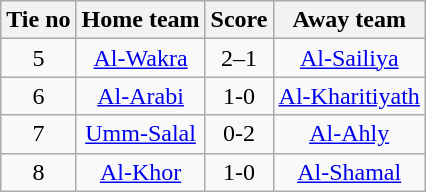<table class="wikitable" style="text-align: center">
<tr>
<th>Tie no</th>
<th>Home team</th>
<th>Score</th>
<th>Away team</th>
</tr>
<tr>
<td>5</td>
<td><a href='#'>Al-Wakra</a></td>
<td>2–1</td>
<td><a href='#'>Al-Sailiya</a></td>
</tr>
<tr>
<td>6</td>
<td><a href='#'>Al-Arabi</a></td>
<td>1-0</td>
<td><a href='#'>Al-Kharitiyath</a></td>
</tr>
<tr>
<td>7</td>
<td><a href='#'>Umm-Salal</a></td>
<td>0-2</td>
<td><a href='#'>Al-Ahly</a></td>
</tr>
<tr>
<td>8</td>
<td><a href='#'>Al-Khor</a></td>
<td>1-0</td>
<td><a href='#'>Al-Shamal</a></td>
</tr>
</table>
